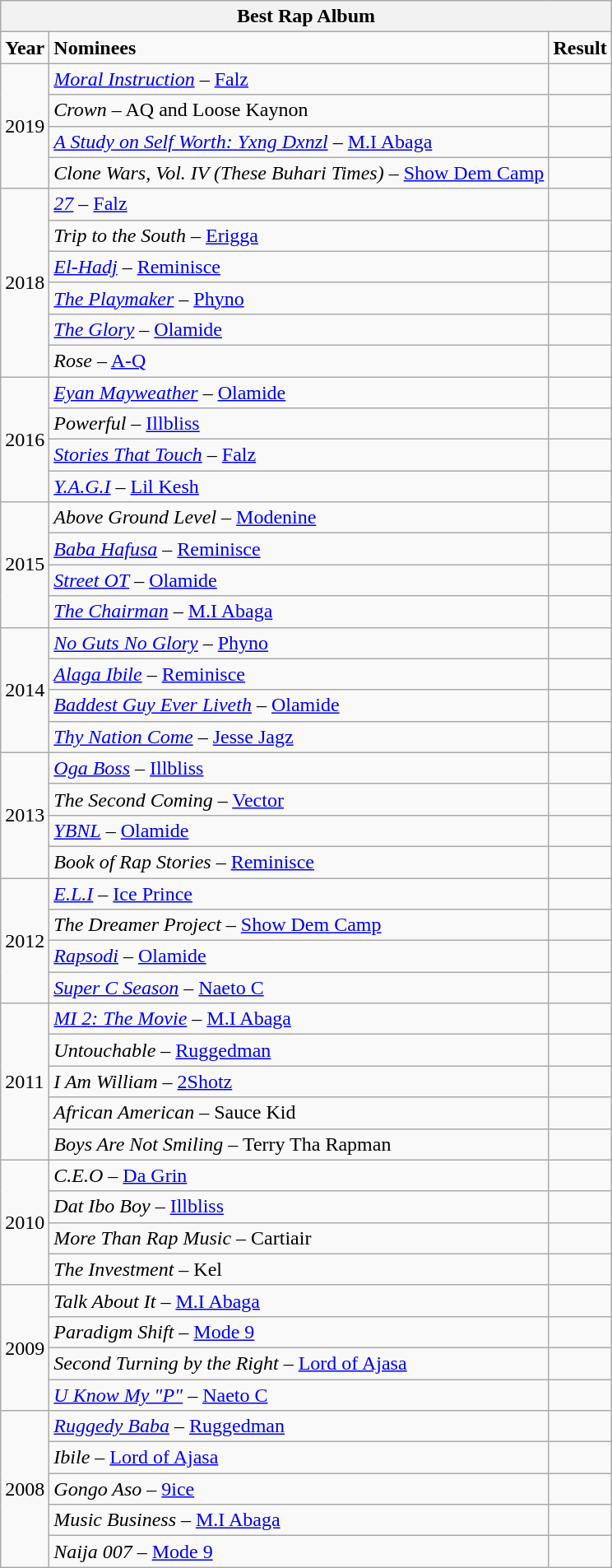<table class="wikitable">
<tr>
<th colspan="3">Best Rap Album</th>
</tr>
<tr>
<td><strong>Year</strong></td>
<td><strong>Nominees</strong></td>
<td><strong>Result</strong></td>
</tr>
<tr>
<td rowspan="4">2019</td>
<td><em><a href='#'>Moral Instruction</a></em> – <a href='#'>Falz</a></td>
<td></td>
</tr>
<tr>
<td><em>Crown</em> – AQ and Loose Kaynon</td>
<td></td>
</tr>
<tr>
<td><em><a href='#'>A Study on Self Worth: Yxng Dxnzl</a></em> – <a href='#'>M.I Abaga</a></td>
<td></td>
</tr>
<tr>
<td><em>Clone Wars, Vol. IV (These Buhari Times)</em> – <a href='#'>Show Dem Camp</a></td>
<td></td>
</tr>
<tr>
<td rowspan="6">2018</td>
<td><em><a href='#'>27</a></em> – <a href='#'>Falz</a></td>
<td></td>
</tr>
<tr>
<td><em>Trip to the South</em> – <a href='#'>Erigga</a></td>
<td></td>
</tr>
<tr>
<td><em><a href='#'>El-Hadj</a></em> – <a href='#'>Reminisce</a></td>
<td></td>
</tr>
<tr>
<td><em><a href='#'>The Playmaker</a></em> – <a href='#'>Phyno</a></td>
<td></td>
</tr>
<tr>
<td><em><a href='#'>The Glory</a></em> – <a href='#'>Olamide</a></td>
<td></td>
</tr>
<tr>
<td><em>Rose</em> – <a href='#'>A-Q</a></td>
<td></td>
</tr>
<tr>
<td rowspan="4">2016</td>
<td><em><a href='#'>Eyan Mayweather</a></em> – <a href='#'>Olamide</a></td>
<td></td>
</tr>
<tr>
<td><em>Powerful</em> – <a href='#'>Illbliss</a></td>
<td></td>
</tr>
<tr>
<td><em><a href='#'>Stories That Touch</a></em> – <a href='#'>Falz</a></td>
<td></td>
</tr>
<tr>
<td><em><a href='#'>Y.A.G.I</a></em> – <a href='#'>Lil Kesh</a></td>
<td></td>
</tr>
<tr>
<td rowspan="4">2015</td>
<td><em>Above Ground Level</em> – <a href='#'>Modenine</a></td>
<td></td>
</tr>
<tr>
<td><em><a href='#'>Baba Hafusa</a></em> – <a href='#'>Reminisce</a></td>
<td></td>
</tr>
<tr>
<td><em><a href='#'>Street OT</a></em> – <a href='#'>Olamide</a></td>
<td></td>
</tr>
<tr>
<td><em><a href='#'>The Chairman</a></em> – <a href='#'>M.I Abaga</a></td>
<td></td>
</tr>
<tr>
<td rowspan="4">2014</td>
<td><em><a href='#'>No Guts No Glory</a></em> – <a href='#'>Phyno</a></td>
<td></td>
</tr>
<tr>
<td><em><a href='#'>Alaga Ibile</a></em> – <a href='#'>Reminisce</a></td>
<td></td>
</tr>
<tr>
<td><em><a href='#'>Baddest Guy Ever Liveth</a></em> – <a href='#'>Olamide</a></td>
<td></td>
</tr>
<tr>
<td><em><a href='#'>Thy Nation Come</a></em> – <a href='#'>Jesse Jagz</a></td>
<td></td>
</tr>
<tr>
<td rowspan="4">2013</td>
<td><em><a href='#'>Oga Boss</a></em> – <a href='#'>Illbliss</a></td>
<td></td>
</tr>
<tr>
<td><em>The Second Coming</em> – <a href='#'>Vector</a></td>
<td></td>
</tr>
<tr>
<td><em><a href='#'>YBNL</a></em> – <a href='#'>Olamide</a></td>
<td></td>
</tr>
<tr>
<td><em>Book of Rap Stories</em> – <a href='#'>Reminisce</a></td>
<td></td>
</tr>
<tr>
<td rowspan="4">2012</td>
<td><em><a href='#'>E.L.I</a></em> – <a href='#'>Ice Prince</a></td>
<td></td>
</tr>
<tr>
<td><em>The Dreamer Project</em> – <a href='#'>Show Dem Camp</a></td>
<td></td>
</tr>
<tr>
<td><em><a href='#'>Rapsodi</a></em> – <a href='#'>Olamide</a></td>
<td></td>
</tr>
<tr>
<td><em><a href='#'>Super C Season</a></em> – <a href='#'>Naeto C</a></td>
<td></td>
</tr>
<tr>
<td rowspan="5">2011</td>
<td><em><a href='#'>MI 2: The Movie</a></em> – <a href='#'>M.I Abaga</a></td>
<td></td>
</tr>
<tr>
<td><em>Untouchable</em> – <a href='#'>Ruggedman</a></td>
<td></td>
</tr>
<tr>
<td><em>I Am William</em> – <a href='#'>2Shotz</a></td>
<td></td>
</tr>
<tr>
<td><em>African American</em> – Sauce Kid</td>
<td></td>
</tr>
<tr>
<td><em>Boys Are Not Smiling</em> – Terry Tha Rapman</td>
<td></td>
</tr>
<tr>
<td rowspan="4">2010</td>
<td><em>C.E.O</em> – <a href='#'>Da Grin</a></td>
<td></td>
</tr>
<tr>
<td><em>Dat Ibo Boy</em> – <a href='#'>Illbliss</a></td>
<td></td>
</tr>
<tr>
<td><em>More Than Rap Music</em> – Cartiair</td>
<td></td>
</tr>
<tr>
<td><em>The Investment</em> – Kel</td>
<td></td>
</tr>
<tr>
<td rowspan="4">2009</td>
<td><em>Talk About It</em> – <a href='#'>M.I Abaga</a></td>
<td></td>
</tr>
<tr>
<td><em>Paradigm Shift</em> – <a href='#'>Mode 9</a></td>
<td></td>
</tr>
<tr>
<td><em>Second Turning by the Right</em> – <a href='#'>Lord of Ajasa</a></td>
<td></td>
</tr>
<tr>
<td><em><a href='#'>U Know My "P"</a></em> – <a href='#'>Naeto C</a></td>
<td></td>
</tr>
<tr>
<td rowspan="5">2008</td>
<td><em><a href='#'>Ruggedy Baba</a></em> – <a href='#'>Ruggedman</a></td>
<td></td>
</tr>
<tr>
<td><em>Ibile</em> – <a href='#'>Lord of Ajasa</a></td>
<td></td>
</tr>
<tr>
<td><em>Gongo Aso</em> – <a href='#'>9ice</a></td>
<td></td>
</tr>
<tr>
<td><em>Music Business</em> – <a href='#'>M.I Abaga</a></td>
<td></td>
</tr>
<tr>
<td><em>Naija 007</em> – <a href='#'>Mode 9</a></td>
<td></td>
</tr>
</table>
